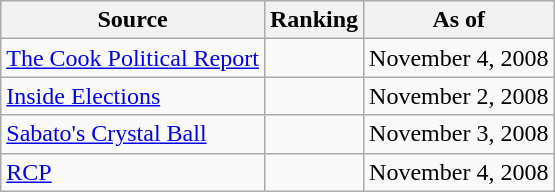<table class="wikitable" style="text-align:center">
<tr>
<th>Source</th>
<th>Ranking</th>
<th>As of</th>
</tr>
<tr>
<td align=left><a href='#'>The Cook Political Report</a></td>
<td></td>
<td>November 4, 2008</td>
</tr>
<tr>
<td align=left><a href='#'>Inside Elections</a></td>
<td></td>
<td>November 2, 2008</td>
</tr>
<tr>
<td align=left><a href='#'>Sabato's Crystal Ball</a></td>
<td></td>
<td>November 3, 2008</td>
</tr>
<tr>
<td style="text-align:left;"><a href='#'>RCP</a></td>
<td></td>
<td>November 4, 2008</td>
</tr>
</table>
